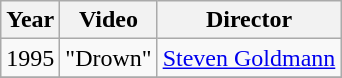<table class="wikitable">
<tr>
<th>Year</th>
<th>Video</th>
<th>Director</th>
</tr>
<tr>
<td>1995</td>
<td>"Drown"</td>
<td><a href='#'>Steven Goldmann</a></td>
</tr>
<tr>
</tr>
</table>
